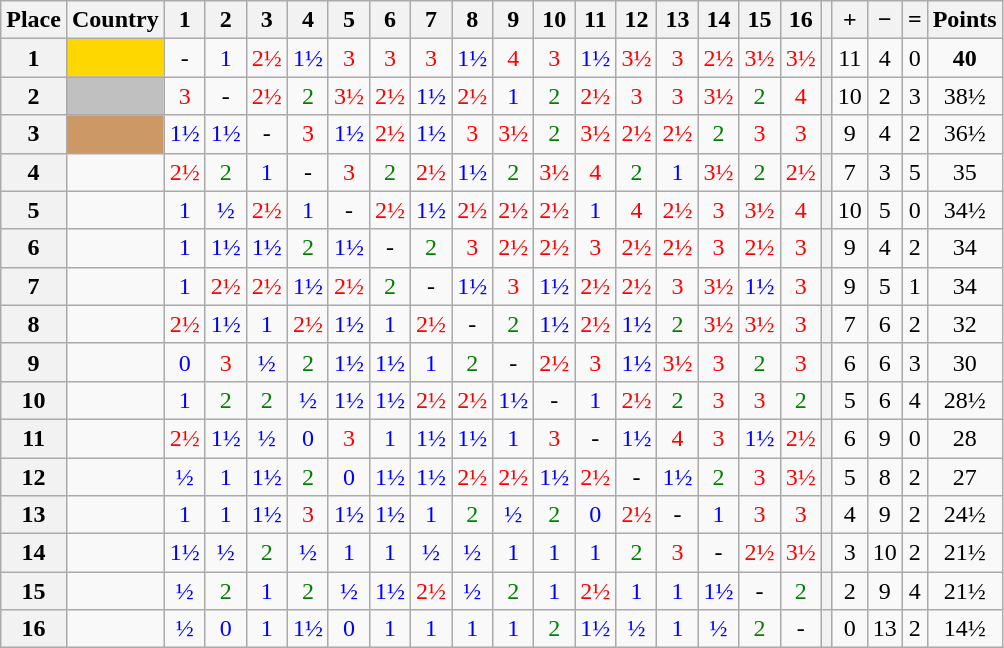<table class="wikitable" style="text-align:center">
<tr>
<th>Place</th>
<th>Country</th>
<th>1</th>
<th>2</th>
<th>3</th>
<th>4</th>
<th>5</th>
<th>6</th>
<th>7</th>
<th>8</th>
<th>9</th>
<th>10</th>
<th>11</th>
<th>12</th>
<th>13</th>
<th>14</th>
<th>15</th>
<th>16</th>
<th></th>
<th>+</th>
<th>−</th>
<th>=</th>
<th>Points</th>
</tr>
<tr>
<th>1</th>
<td align=left bgcolor="gold"></td>
<td>-</td>
<td style="color: blue;">1</td>
<td style="color: red;">2½</td>
<td style="color: blue;">1½</td>
<td style="color: red;">3</td>
<td style="color: red;">3</td>
<td style="color: red;">3</td>
<td style="color: blue;">1½</td>
<td style="color: red;">4</td>
<td style="color: red;">3</td>
<td style="color: blue;">1½</td>
<td style="color: red;">3½</td>
<td style="color: red;">3</td>
<td style="color: red;">2½</td>
<td style="color: red;">3½</td>
<td style="color: red;">3½</td>
<th></th>
<td>11</td>
<td>4</td>
<td>0</td>
<td align=center><strong>40</strong></td>
</tr>
<tr>
<th>2</th>
<td align=left bgcolor="silver"></td>
<td style="color: red">3</td>
<td>-</td>
<td style="color: red">2½</td>
<td style="color: green">2</td>
<td style="color: red">3½</td>
<td style="color: red">2½</td>
<td style="color: blue">1½</td>
<td style="color: red">2½</td>
<td style="color: blue">1</td>
<td style="color: green">2</td>
<td style="color: red">2½</td>
<td style="color: red">3</td>
<td style="color: red">3</td>
<td style="color: red">3½</td>
<td style="color: green">2</td>
<td style="color: red">4</td>
<th></th>
<td>10</td>
<td>2</td>
<td>3</td>
<td align=center>38½</td>
</tr>
<tr>
<th>3</th>
<td align=left bgcolor="CC9966"></td>
<td style="color: blue">1½</td>
<td style="color: blue">1½</td>
<td>-</td>
<td style="color: red">3</td>
<td style="color: blue">1½</td>
<td style="color: red">2½</td>
<td style="color: blue">1½</td>
<td style="color: red">3</td>
<td style="color: red">3½</td>
<td style="color: green">2</td>
<td style="color: red">3½</td>
<td style="color: red">2½</td>
<td style="color: red">2½</td>
<td style="color: green">2</td>
<td style="color: red">3</td>
<td style="color: red">3</td>
<th></th>
<td>9</td>
<td>4</td>
<td>2</td>
<td align=center>36½</td>
</tr>
<tr>
<th>4</th>
<td align=left></td>
<td style="color: red;">2½</td>
<td style="color: green">2</td>
<td style="color: blue;">1</td>
<td>-</td>
<td style="color: red;">3</td>
<td style="color: green">2</td>
<td style="color: red;">2½</td>
<td style="color: blue;">1½</td>
<td style="color: green">2</td>
<td style="color: red;">3½</td>
<td style="color: red;">4</td>
<td style="color: green">2</td>
<td style="color: blue;">1</td>
<td style="color: red;">3½</td>
<td style="color: green">2</td>
<td style="color: red;">2½</td>
<th></th>
<td>7</td>
<td>3</td>
<td>5</td>
<td align=center>35</td>
</tr>
<tr>
<th>5</th>
<td align=left></td>
<td style="color: blue;">1</td>
<td style="color: blue;">½</td>
<td style="color: red;">2½</td>
<td style="color: blue;">1</td>
<td>-</td>
<td style="color: red;">2½</td>
<td style="color: blue;">1½</td>
<td style="color: red;">2½</td>
<td style="color: red;">2½</td>
<td style="color: red;">2½</td>
<td style="color: blue;">1</td>
<td style="color: red;">4</td>
<td style="color: red;">2½</td>
<td style="color: red;">3</td>
<td style="color: red;">3½</td>
<td style="color: red;">4</td>
<th></th>
<td>10</td>
<td>5</td>
<td>0</td>
<td align=center>34½</td>
</tr>
<tr>
<th>6</th>
<td align=left></td>
<td style="color: blue;">1</td>
<td style="color: blue;">1½</td>
<td style="color: blue;">1½</td>
<td style="color: green">2</td>
<td style="color: blue;">1½</td>
<td>-</td>
<td style="color: green">2</td>
<td style="color: red;">3</td>
<td style="color: red;">2½</td>
<td style="color: red;">2½</td>
<td style="color: red;">3</td>
<td style="color: red;">2½</td>
<td style="color: red;">2½</td>
<td style="color: red;">3</td>
<td style="color: red;">2½</td>
<td style="color: red;">3</td>
<th></th>
<td>9</td>
<td>4</td>
<td>2</td>
<td align=center>34</td>
</tr>
<tr>
<th>7</th>
<td align=left></td>
<td style="color: blue">1</td>
<td style="color: red;">2½</td>
<td style="color: red;">2½</td>
<td style="color: blue;">1½</td>
<td style="color: red;">2½</td>
<td style="color: green">2</td>
<td>-</td>
<td style="color: blue;">1½</td>
<td style="color: red;">3</td>
<td style="color: blue;">1½</td>
<td style="color: red;">2½</td>
<td style="color: red;">2½</td>
<td style="color: red;">3</td>
<td style="color: red;">3½</td>
<td style="color: blue;">1½</td>
<td style="color: red;">3</td>
<th></th>
<td>9</td>
<td>5</td>
<td>1</td>
<td align=center>34</td>
</tr>
<tr>
<th>8</th>
<td align=left></td>
<td style="color: red;">2½</td>
<td style="color: blue;">1½</td>
<td style="color: blue;">1</td>
<td style="color: red;">2½</td>
<td style="color: blue;">1½</td>
<td style="color: blue;">1</td>
<td style="color: red;">2½</td>
<td>-</td>
<td style="color: green">2</td>
<td style="color: blue;">1½</td>
<td style="color: red;">2½</td>
<td style="color: blue;">1½</td>
<td style="color: green">2</td>
<td style="color: red;">3½</td>
<td style="color: red;">3½</td>
<td style="color: red;">3</td>
<th></th>
<td>7</td>
<td>6</td>
<td>2</td>
<td align=center>32</td>
</tr>
<tr>
<th>9</th>
<td align=left></td>
<td style="color: blue;">0</td>
<td style="color: red;">3</td>
<td style="color: blue;">½</td>
<td style="color: green">2</td>
<td style="color: blue;">1½</td>
<td style="color: blue;">1½</td>
<td style="color: blue;">1</td>
<td style="color: green">2</td>
<td>-</td>
<td style="color: red;">2½</td>
<td style="color: red;">3</td>
<td style="color: blue;">1½</td>
<td style="color: red;">3½</td>
<td style="color: red;">3</td>
<td style="color: green">2</td>
<td style="color: red;">3</td>
<th></th>
<td>6</td>
<td>6</td>
<td>3</td>
<td align=center>30</td>
</tr>
<tr>
<th>10</th>
<td align=left></td>
<td style="color: blue;">1</td>
<td style="color: green">2</td>
<td style="color: green">2</td>
<td style="color: blue;">½</td>
<td style="color: blue;">1½</td>
<td style="color: blue;">1½</td>
<td style="color: red;">2½</td>
<td style="color: red;">2½</td>
<td style="color: blue;">1½</td>
<td>-</td>
<td style="color: blue;">1</td>
<td style="color: red;">2½</td>
<td style="color: green">2</td>
<td style="color: red;">3</td>
<td style="color: red;">3</td>
<td style="color: green">2</td>
<th></th>
<td>5</td>
<td>6</td>
<td>4</td>
<td align=center>28½</td>
</tr>
<tr>
<th>11</th>
<td align=left></td>
<td style="color: red;">2½</td>
<td style="color: blue;">1½</td>
<td style="color: blue;">½</td>
<td style="color: blue;">0</td>
<td style="color: red;">3</td>
<td style="color: blue;">1</td>
<td style="color: blue;">1½</td>
<td style="color: blue;">1½</td>
<td style="color: blue;">1</td>
<td style="color: red;">3</td>
<td>-</td>
<td style="color: blue;">1½</td>
<td style="color: red;">4</td>
<td style="color: red;">3</td>
<td style="color: blue;">1½</td>
<td style="color: red;">2½</td>
<th></th>
<td>6</td>
<td>9</td>
<td>0</td>
<td align=center>28</td>
</tr>
<tr>
<th>12</th>
<td align=left></td>
<td style="color: blue;">½</td>
<td style="color: blue;">1</td>
<td style="color: blue;">1½</td>
<td style="color: green">2</td>
<td style="color: blue;">0</td>
<td style="color: blue;">1½</td>
<td style="color: blue;">1½</td>
<td style="color: red;">2½</td>
<td style="color: red;">2½</td>
<td style="color: blue;">1½</td>
<td style="color: red;">2½</td>
<td>-</td>
<td style="color: blue;">1½</td>
<td style="color: green">2</td>
<td style="color: red;">3</td>
<td style="color: red;">3½</td>
<th></th>
<td>5</td>
<td>8</td>
<td>2</td>
<td align=center>27</td>
</tr>
<tr>
<th>13</th>
<td align=left></td>
<td style="color: blue;">1</td>
<td style="color: blue;">1</td>
<td style="color: blue;">1½</td>
<td style="color: red;">3</td>
<td style="color: blue;">1½</td>
<td style="color: blue;">1½</td>
<td style="color: blue;">1</td>
<td style="color: green">2</td>
<td style="color: blue;">½</td>
<td style="color: green">2</td>
<td style="color: blue;">0</td>
<td style="color: red;">2½</td>
<td>-</td>
<td style="color: blue;">1</td>
<td style="color: red;">3</td>
<td style="color: red;">3</td>
<th></th>
<td>4</td>
<td>9</td>
<td>2</td>
<td align=center>24½</td>
</tr>
<tr>
<th>14</th>
<td align=left></td>
<td style="color: blue;">1½</td>
<td style="color: blue;">½</td>
<td style="color: green">2</td>
<td style="color: blue;">½</td>
<td style="color: blue;">1</td>
<td style="color: blue;">1</td>
<td style="color: blue;">½</td>
<td style="color: blue;">½</td>
<td style="color: blue;">1</td>
<td style="color: blue;">1</td>
<td style="color: blue;">1</td>
<td style="color: green">2</td>
<td style="color: red;">3</td>
<td>-</td>
<td style="color: red;">2½</td>
<td style="color: red;">3½</td>
<th></th>
<td>3</td>
<td>10</td>
<td>2</td>
<td align=center>21½</td>
</tr>
<tr>
<th>15</th>
<td align=left></td>
<td style="color: blue;">½</td>
<td style="color: green">2</td>
<td style="color: blue;">1</td>
<td style="color: green">2</td>
<td style="color: blue;">½</td>
<td style="color: blue;">1½</td>
<td style="color: red;">2½</td>
<td style="color: blue;">½</td>
<td style="color: green">2</td>
<td style="color: blue;">1</td>
<td style="color: red;">2½</td>
<td style="color: blue;">1</td>
<td style="color: blue;">1</td>
<td style="color: blue;">1½</td>
<td>-</td>
<td style="color: green">2</td>
<th></th>
<td>2</td>
<td>9</td>
<td>4</td>
<td align=center>21½</td>
</tr>
<tr>
<th>16</th>
<td align=left></td>
<td style="color: blue;">½</td>
<td style="color: blue;">0</td>
<td style="color: blue;">1</td>
<td style="color: blue;">1½</td>
<td style="color: blue;">0</td>
<td style="color: blue;">1</td>
<td style="color: blue;">1</td>
<td style="color: blue;">1</td>
<td style="color: blue;">1</td>
<td style="color: green">2</td>
<td style="color: blue;">1½</td>
<td style="color: blue;">½</td>
<td style="color: blue;">1</td>
<td style="color: blue;">½</td>
<td style="color: green">2</td>
<td>-</td>
<th></th>
<td>0</td>
<td>13</td>
<td>2</td>
<td align=center>14½</td>
</tr>
</table>
